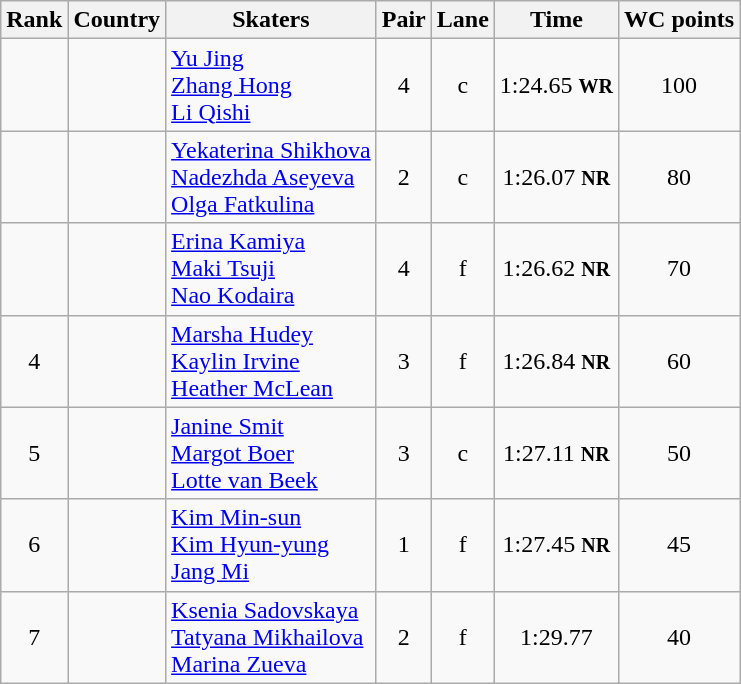<table class="wikitable sortable" style="text-align:center">
<tr>
<th>Rank</th>
<th>Country</th>
<th>Skaters</th>
<th>Pair</th>
<th>Lane</th>
<th>Time</th>
<th>WC points</th>
</tr>
<tr>
<td></td>
<td align=left></td>
<td align=left><a href='#'>Yu Jing</a><br><a href='#'>Zhang Hong</a><br><a href='#'>Li Qishi</a></td>
<td>4</td>
<td>c</td>
<td>1:24.65 <small><strong>WR</strong></small></td>
<td>100</td>
</tr>
<tr>
<td></td>
<td align=left></td>
<td align=left><a href='#'>Yekaterina Shikhova</a><br><a href='#'>Nadezhda Aseyeva</a><br><a href='#'>Olga Fatkulina</a></td>
<td>2</td>
<td>c</td>
<td>1:26.07 <small><strong>NR</strong></small></td>
<td>80</td>
</tr>
<tr>
<td></td>
<td align=left></td>
<td align=left><a href='#'>Erina Kamiya</a><br><a href='#'>Maki Tsuji</a><br><a href='#'>Nao Kodaira</a></td>
<td>4</td>
<td>f</td>
<td>1:26.62 <small><strong>NR</strong></small></td>
<td>70</td>
</tr>
<tr>
<td>4</td>
<td align=left></td>
<td align=left><a href='#'>Marsha Hudey</a><br><a href='#'>Kaylin Irvine</a><br><a href='#'>Heather McLean</a></td>
<td>3</td>
<td>f</td>
<td>1:26.84 <small><strong>NR</strong></small></td>
<td>60</td>
</tr>
<tr>
<td>5</td>
<td align=left></td>
<td align=left><a href='#'>Janine Smit</a><br><a href='#'>Margot Boer</a><br><a href='#'>Lotte van Beek</a></td>
<td>3</td>
<td>c</td>
<td>1:27.11 <small><strong>NR</strong></small></td>
<td>50</td>
</tr>
<tr>
<td>6</td>
<td align=left></td>
<td align=left><a href='#'>Kim Min-sun</a><br><a href='#'>Kim Hyun-yung</a><br><a href='#'>Jang Mi</a></td>
<td>1</td>
<td>f</td>
<td>1:27.45 <small><strong>NR</strong></small></td>
<td>45</td>
</tr>
<tr>
<td>7</td>
<td align=left></td>
<td align=left><a href='#'>Ksenia Sadovskaya</a><br><a href='#'>Tatyana Mikhailova</a><br><a href='#'>Marina Zueva</a></td>
<td>2</td>
<td>f</td>
<td>1:29.77</td>
<td>40</td>
</tr>
</table>
